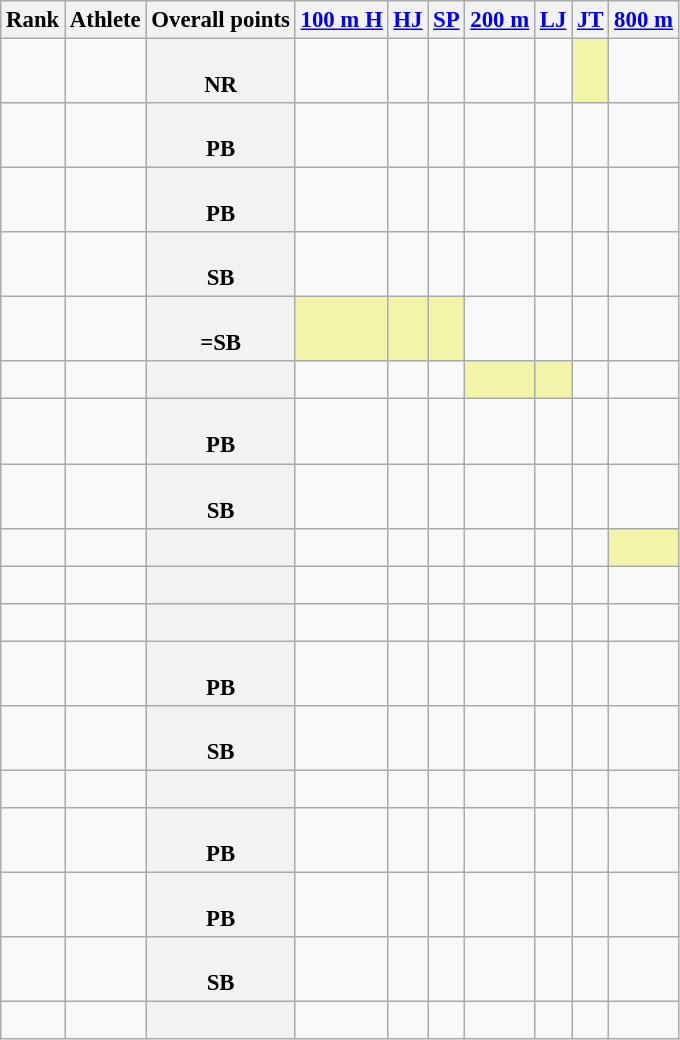<table class="wikitable sortable" style="font-size:95%;">
<tr>
<th>Rank</th>
<th>Athlete</th>
<th>Overall points</th>
<th><a href='#'>100 m H</a></th>
<th><a href='#'>HJ</a></th>
<th><a href='#'>SP</a></th>
<th><a href='#'>200 m</a></th>
<th><a href='#'>LJ</a></th>
<th><a href='#'>JT</a></th>
<th><a href='#'>800 m</a></th>
</tr>
<tr>
<td align=center></td>
<td align=left> <br></td>
<th> <br><strong>NR</strong></th>
<td></td>
<td></td>
<td></td>
<td></td>
<td></td>
<td bgcolor=#F2F5A9></td>
<td></td>
</tr>
<tr>
<td align=center></td>
<td align=left> <br></td>
<th> <br><strong>PB</strong></th>
<td></td>
<td></td>
<td></td>
<td></td>
<td></td>
<td></td>
<td></td>
</tr>
<tr>
<td align=center></td>
<td align=left> <br></td>
<th> <br><strong>PB</strong></th>
<td></td>
<td></td>
<td></td>
<td></td>
<td></td>
<td></td>
<td></td>
</tr>
<tr>
<td align=center></td>
<td align=left> <br></td>
<th> <br><strong>SB</strong></th>
<td></td>
<td></td>
<td></td>
<td></td>
<td></td>
<td></td>
<td></td>
</tr>
<tr>
<td align=center></td>
<td align=left> <br></td>
<th> <br><strong>=SB</strong></th>
<td bgcolor=#F2F5A9></td>
<td bgcolor=#F2F5A9></td>
<td bgcolor=#F2F5A9></td>
<td></td>
<td></td>
<td></td>
<td></td>
</tr>
<tr>
<td align=center></td>
<td align=left> <br></td>
<th></th>
<td></td>
<td></td>
<td></td>
<td bgcolor=#F2F5A9></td>
<td bgcolor=#F2F5A9></td>
<td></td>
<td></td>
</tr>
<tr>
<td align=center></td>
<td align=left> <br></td>
<th> <br><strong>PB</strong></th>
<td></td>
<td></td>
<td></td>
<td></td>
<td></td>
<td></td>
<td></td>
</tr>
<tr>
<td align=center></td>
<td align=left> <br></td>
<th> <br><strong>SB</strong></th>
<td></td>
<td></td>
<td></td>
<td></td>
<td></td>
<td></td>
<td></td>
</tr>
<tr>
<td align=center></td>
<td align=left> <br></td>
<th></th>
<td></td>
<td></td>
<td></td>
<td></td>
<td></td>
<td></td>
<td bgcolor=#F2F5A9></td>
</tr>
<tr>
<td align=center></td>
<td align=left> <br></td>
<th></th>
<td></td>
<td></td>
<td></td>
<td></td>
<td></td>
<td></td>
<td></td>
</tr>
<tr>
<td align=center></td>
<td align=left> <br></td>
<th></th>
<td></td>
<td></td>
<td></td>
<td></td>
<td></td>
<td></td>
<td></td>
</tr>
<tr>
<td align=center></td>
<td align=left> <br></td>
<th> <br><strong>PB</strong></th>
<td></td>
<td></td>
<td></td>
<td></td>
<td></td>
<td></td>
<td></td>
</tr>
<tr>
<td align=center></td>
<td align=left> <br></td>
<th> <br><strong>SB</strong></th>
<td></td>
<td></td>
<td></td>
<td></td>
<td></td>
<td></td>
<td></td>
</tr>
<tr>
<td align=center></td>
<td align=left> <br></td>
<th></th>
<td></td>
<td></td>
<td></td>
<td></td>
<td></td>
<td></td>
<td></td>
</tr>
<tr>
<td align=center></td>
<td align=left> <br></td>
<th> <br><strong>PB</strong></th>
<td></td>
<td></td>
<td></td>
<td></td>
<td></td>
<td></td>
<td></td>
</tr>
<tr>
<td align=center></td>
<td align=left> <br></td>
<th> <br><strong>PB</strong></th>
<td></td>
<td></td>
<td></td>
<td></td>
<td></td>
<td></td>
<td></td>
</tr>
<tr>
<td align=center></td>
<td align=left> <br></td>
<th> <br><strong>SB</strong></th>
<td></td>
<td></td>
<td></td>
<td></td>
<td></td>
<td></td>
<td></td>
</tr>
<tr>
<td align=center></td>
<td align=left> <br></td>
<th></th>
<td></td>
<td></td>
<td></td>
<td></td>
<td></td>
<td></td>
<td></td>
</tr>
</table>
